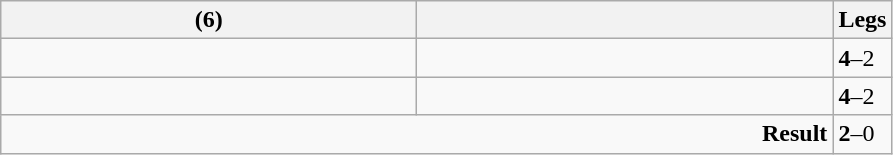<table class="wikitable">
<tr>
<th width=270> (6)</th>
<th width=270></th>
<th>Legs</th>
</tr>
<tr>
<td></td>
<td></td>
<td><strong>4</strong>–2</td>
</tr>
<tr>
<td></td>
<td></td>
<td><strong>4</strong>–2</td>
</tr>
<tr>
<td colspan="2" align="right"><strong>Result</strong></td>
<td><strong>2</strong>–0</td>
</tr>
</table>
